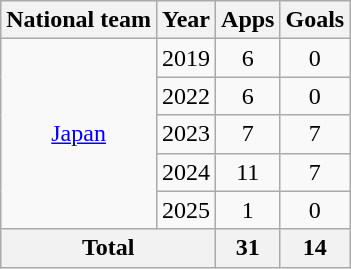<table class="wikitable" style="text-align:center">
<tr>
<th>National team</th>
<th>Year</th>
<th>Apps</th>
<th>Goals</th>
</tr>
<tr>
<td rowspan="5"><a href='#'>Japan</a></td>
<td>2019</td>
<td>6</td>
<td>0</td>
</tr>
<tr>
<td>2022</td>
<td>6</td>
<td>0</td>
</tr>
<tr>
<td>2023</td>
<td>7</td>
<td>7</td>
</tr>
<tr>
<td>2024</td>
<td>11</td>
<td>7</td>
</tr>
<tr>
<td>2025</td>
<td>1</td>
<td>0</td>
</tr>
<tr>
<th colspan="2">Total</th>
<th>31</th>
<th>14</th>
</tr>
</table>
